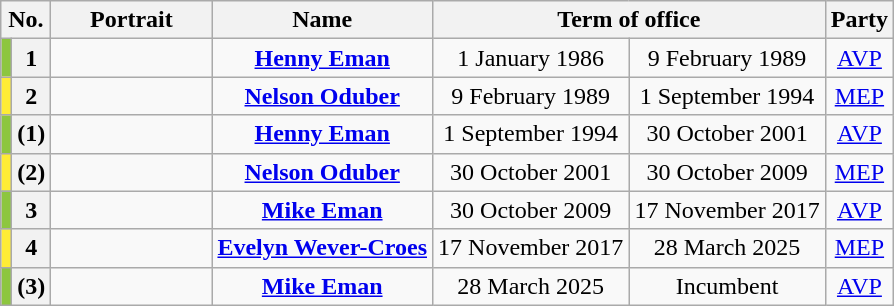<table class="wikitable" style="text-align:center">
<tr>
<th colspan=2>No.</th>
<th width=100px>Portrait</th>
<th>Name<br></th>
<th colspan=2>Term of office</th>
<th>Party</th>
</tr>
<tr>
<th style="background:#8dc63f;"></th>
<th>1</th>
<td></td>
<td><strong><a href='#'>Henny Eman</a></strong><br></td>
<td>1 January 1986</td>
<td>9 February 1989</td>
<td><a href='#'>AVP</a></td>
</tr>
<tr>
<th style="background:#ffec36;"></th>
<th>2</th>
<td></td>
<td><strong><a href='#'>Nelson Oduber</a></strong><br></td>
<td>9 February 1989</td>
<td>1 September 1994</td>
<td><a href='#'>MEP</a></td>
</tr>
<tr>
<th style="background:#8dc63f;"></th>
<th>(1)</th>
<td></td>
<td><strong><a href='#'>Henny Eman</a></strong><br></td>
<td>1 September 1994</td>
<td>30 October 2001</td>
<td><a href='#'>AVP</a></td>
</tr>
<tr>
<th style="background:#ffec36;"></th>
<th>(2)</th>
<td></td>
<td><strong><a href='#'>Nelson Oduber</a></strong><br></td>
<td>30 October 2001</td>
<td>30 October 2009</td>
<td><a href='#'>MEP</a></td>
</tr>
<tr>
<th style="background:#8dc63f;"></th>
<th>3</th>
<td></td>
<td><strong><a href='#'>Mike Eman</a></strong><br></td>
<td>30 October 2009</td>
<td>17 November 2017</td>
<td><a href='#'>AVP</a></td>
</tr>
<tr>
<th style="background:#ffec36;"></th>
<th>4</th>
<td></td>
<td><strong><a href='#'>Evelyn Wever-Croes</a></strong><br></td>
<td>17 November 2017</td>
<td>28 March 2025</td>
<td><a href='#'>MEP</a></td>
</tr>
<tr>
<th style="background:#8dc63f;"></th>
<th>(3)</th>
<td></td>
<td><strong><a href='#'>Mike Eman</a></strong><br></td>
<td>28 March 2025</td>
<td>Incumbent</td>
<td><a href='#'>AVP</a></td>
</tr>
</table>
